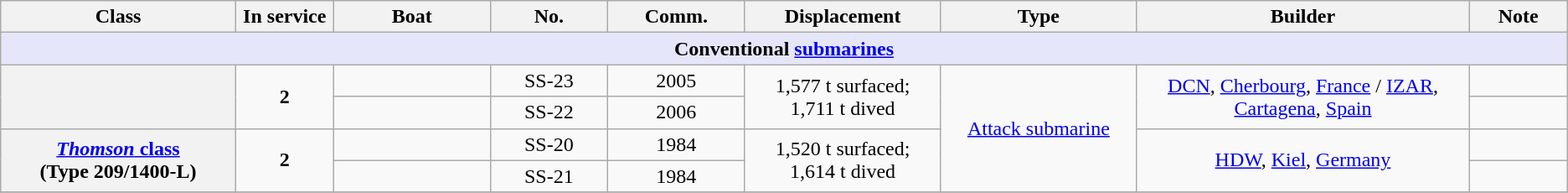<table class="wikitable" style="text-align:center;">
<tr>
<th style="text-align:center; width:12%;">Class</th>
<th style="text-align:center; width:5%;">In service</th>
<th style="text-align:center; width:8%;">Boat</th>
<th style="text-align:center; width:6%;">No.</th>
<th style="text-align:center; width:7%;">Comm.</th>
<th style="text-align:center; width:10%;">Displacement</th>
<th style="text-align:center; width:10%;">Type</th>
<th style="text-align:center; width:17%;">Builder</th>
<th style="text-align:center; width:5%;">Note</th>
</tr>
<tr>
<th colspan="9" style="background: lavender;">Conventional <a href='#'>submarines</a></th>
</tr>
<tr>
<th rowspan="2"></th>
<td rowspan="2"><strong>2</strong></td>
<td></td>
<td>SS-23</td>
<td>2005</td>
<td style="text-align:center;" rowspan=2>1,577 t surfaced;<br>1,711 t dived</td>
<td rowspan=4><a href='#'>Attack submarine</a></td>
<td rowspan=2><a href='#'>DCN</a>, <a href='#'>Cherbourg</a>, <a href='#'>France</a> / <a href='#'>IZAR</a>, <a href='#'>Cartagena</a>, <a href='#'>Spain</a></td>
<td></td>
</tr>
<tr>
<td></td>
<td>SS-22</td>
<td>2006</td>
<td></td>
</tr>
<tr>
<th rowspan="2"><a href='#'><em>Thomson</em> class</a><br>(Type 209/1400-L)</th>
<td rowspan="2"><strong>2</strong></td>
<td></td>
<td>SS-20</td>
<td>1984</td>
<td style="text-align:center;" rowspan=2>1,520 t surfaced;<br>1,614 t dived</td>
<td rowspan=2><a href='#'>HDW</a>, <a href='#'>Kiel</a>, <a href='#'>Germany</a></td>
<td></td>
</tr>
<tr>
<td></td>
<td>SS-21</td>
<td>1984</td>
<td></td>
</tr>
<tr>
</tr>
</table>
